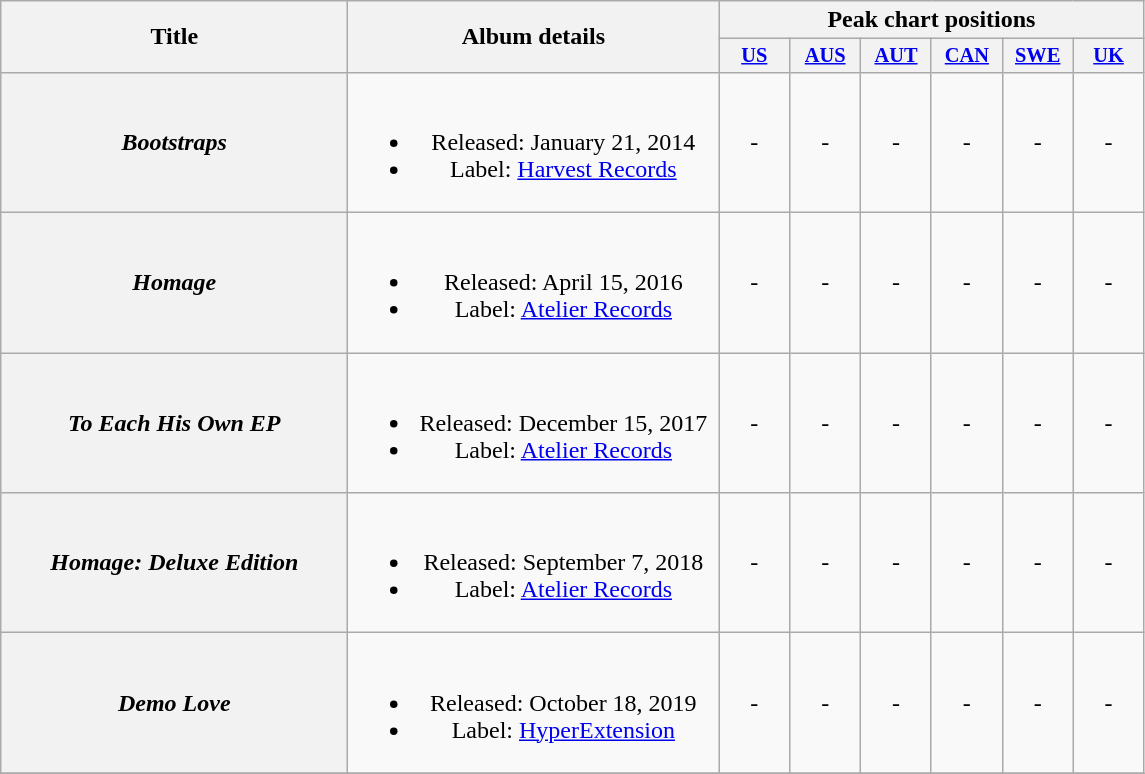<table class="wikitable plainrowheaders" style="text-align:center;">
<tr>
<th scope="col" rowspan="2" style="width:14em;">Title</th>
<th scope="col" rowspan="2" style="width:15em;">Album details</th>
<th scope="col" colspan="6">Peak chart positions</th>
</tr>
<tr>
<th scope="col" style="width:3em;font-size:85%;"><a href='#'>US</a><br></th>
<th scope="col" style="width:3em;font-size:85%;"><a href='#'>AUS</a><br></th>
<th scope="col" style="width:3em;font-size:85%;"><a href='#'>AUT</a><br></th>
<th scope="col" style="width:3em;font-size:85%;"><a href='#'>CAN</a><br></th>
<th scope="col" style="width:3em;font-size:85%;"><a href='#'>SWE</a><br></th>
<th scope="col" style="width:3em;font-size:85%;"><a href='#'>UK</a><br></th>
</tr>
<tr>
<th scope="row"><strong><em>Bootstraps</em></strong></th>
<td><br><ul><li>Released:  January 21, 2014</li><li>Label: <a href='#'>Harvest Records</a></li></ul></td>
<td>-</td>
<td>-</td>
<td>-</td>
<td>-</td>
<td>-</td>
<td>-</td>
</tr>
<tr>
<th scope="row"><strong><em>Homage</em></strong></th>
<td><br><ul><li>Released:  April 15, 2016</li><li>Label: <a href='#'>Atelier Records</a></li></ul></td>
<td>-</td>
<td>-</td>
<td>-</td>
<td>-</td>
<td>-</td>
<td>-</td>
</tr>
<tr>
<th scope="row"><strong><em>To Each His Own EP</em></strong></th>
<td><br><ul><li>Released:  December 15, 2017</li><li>Label: <a href='#'>Atelier Records</a></li></ul></td>
<td>-</td>
<td>-</td>
<td>-</td>
<td>-</td>
<td>-</td>
<td>-</td>
</tr>
<tr>
<th scope="row"><strong><em>Homage: Deluxe Edition</em></strong></th>
<td><br><ul><li>Released:  September 7, 2018</li><li>Label: <a href='#'>Atelier Records</a></li></ul></td>
<td>-</td>
<td>-</td>
<td>-</td>
<td>-</td>
<td>-</td>
<td>-</td>
</tr>
<tr>
<th scope="row"><strong><em>Demo Love</em></strong></th>
<td><br><ul><li>Released:  October 18, 2019</li><li>Label: <a href='#'>HyperExtension</a></li></ul></td>
<td>-</td>
<td>-</td>
<td>-</td>
<td>-</td>
<td>-</td>
<td>-</td>
</tr>
<tr>
</tr>
</table>
